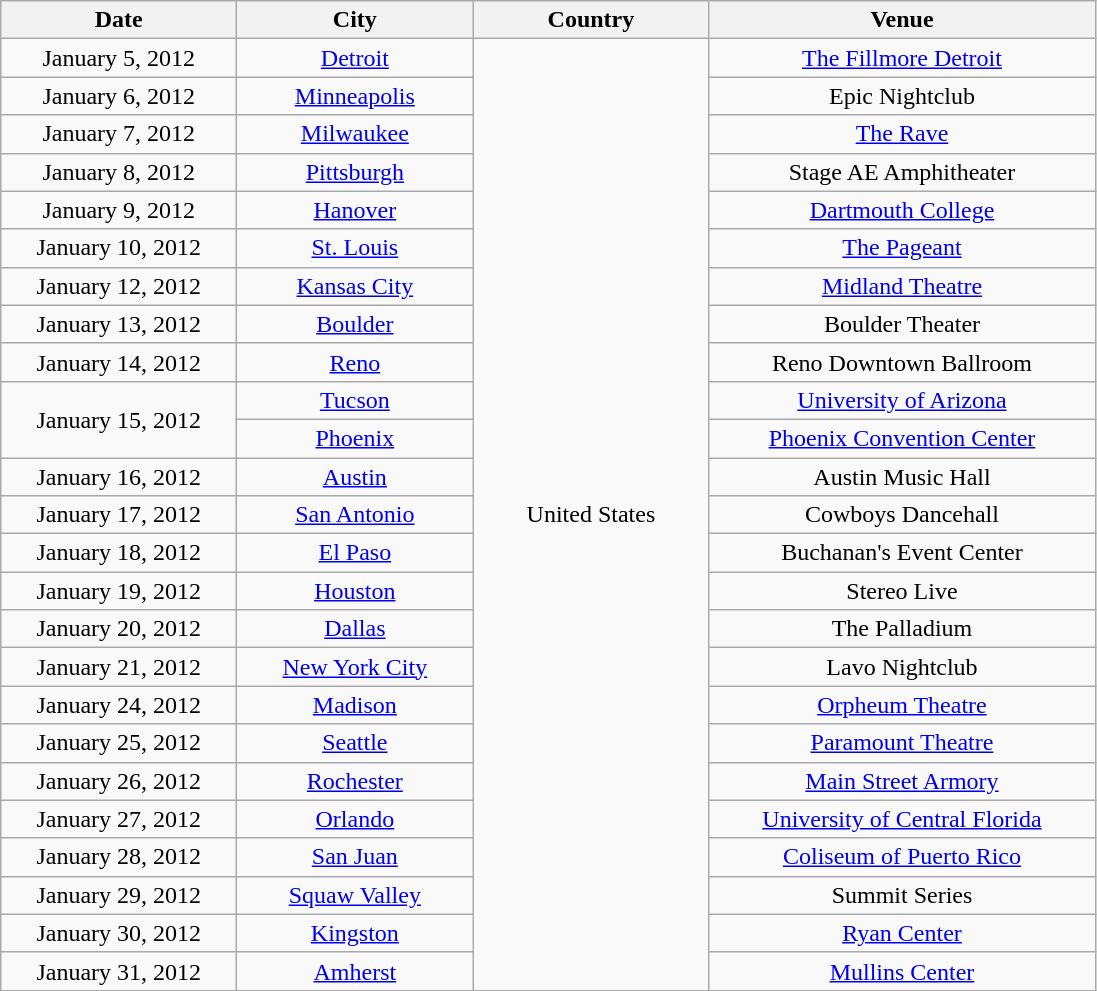<table class="wikitable" style="text-align:center;">
<tr>
<th style="width:150px;">Date</th>
<th style="width:150px;">City</th>
<th style="width:150px;">Country</th>
<th style="width:250px;">Venue</th>
</tr>
<tr>
<td>January 5, 2012</td>
<td><a href='#'>Detroit</a></td>
<td rowspan="25">United States</td>
<td><a href='#'>The Fillmore Detroit</a></td>
</tr>
<tr>
<td>January 6, 2012</td>
<td><a href='#'>Minneapolis</a></td>
<td>Epic Nightclub</td>
</tr>
<tr>
<td>January 7, 2012</td>
<td><a href='#'>Milwaukee</a></td>
<td><a href='#'>The Rave</a></td>
</tr>
<tr>
<td>January 8, 2012</td>
<td><a href='#'>Pittsburgh</a></td>
<td>Stage AE Amphitheater</td>
</tr>
<tr>
<td>January 9, 2012</td>
<td><a href='#'>Hanover</a></td>
<td><a href='#'>Dartmouth College</a></td>
</tr>
<tr>
<td>January 10, 2012</td>
<td><a href='#'>St. Louis</a></td>
<td><a href='#'>The Pageant</a></td>
</tr>
<tr>
<td>January 12, 2012</td>
<td><a href='#'>Kansas City</a></td>
<td><a href='#'>Midland Theatre</a></td>
</tr>
<tr>
<td>January 13, 2012</td>
<td><a href='#'>Boulder</a></td>
<td>Boulder Theater</td>
</tr>
<tr>
<td>January 14, 2012</td>
<td><a href='#'>Reno</a></td>
<td>Reno Downtown Ballroom</td>
</tr>
<tr>
<td rowspan="2">January 15, 2012</td>
<td><a href='#'>Tucson</a></td>
<td><a href='#'>University of Arizona</a></td>
</tr>
<tr>
<td><a href='#'>Phoenix</a></td>
<td><a href='#'>Phoenix Convention Center</a></td>
</tr>
<tr>
<td>January 16, 2012</td>
<td><a href='#'>Austin</a></td>
<td>Austin Music Hall</td>
</tr>
<tr>
<td>January 17, 2012</td>
<td><a href='#'>San Antonio</a></td>
<td>Cowboys Dancehall</td>
</tr>
<tr>
<td>January 18, 2012</td>
<td><a href='#'>El Paso</a></td>
<td>Buchanan's Event Center</td>
</tr>
<tr>
<td>January 19, 2012</td>
<td><a href='#'>Houston</a></td>
<td>Stereo Live</td>
</tr>
<tr>
<td>January 20, 2012</td>
<td><a href='#'>Dallas</a></td>
<td>The Palladium</td>
</tr>
<tr>
<td>January 21, 2012</td>
<td><a href='#'>New York City</a></td>
<td>Lavo Nightclub</td>
</tr>
<tr>
<td>January 24, 2012</td>
<td><a href='#'>Madison</a></td>
<td><a href='#'>Orpheum Theatre</a></td>
</tr>
<tr>
<td>January 25, 2012</td>
<td><a href='#'>Seattle</a></td>
<td><a href='#'>Paramount Theatre</a></td>
</tr>
<tr>
<td>January 26, 2012</td>
<td><a href='#'>Rochester</a></td>
<td><a href='#'>Main Street Armory</a></td>
</tr>
<tr>
<td>January 27, 2012</td>
<td><a href='#'>Orlando</a></td>
<td><a href='#'>University of Central Florida</a></td>
</tr>
<tr>
<td>January 28, 2012</td>
<td><a href='#'>San Juan</a></td>
<td><a href='#'>Coliseum of Puerto Rico</a></td>
</tr>
<tr>
<td>January 29, 2012</td>
<td><a href='#'>Squaw Valley</a></td>
<td>Summit Series</td>
</tr>
<tr>
<td>January 30, 2012</td>
<td><a href='#'>Kingston</a></td>
<td><a href='#'>Ryan Center</a></td>
</tr>
<tr>
<td>January 31, 2012</td>
<td><a href='#'>Amherst</a></td>
<td><a href='#'>Mullins Center</a></td>
</tr>
</table>
